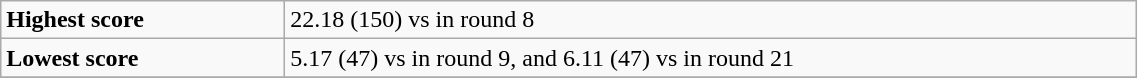<table class="wikitable" width="60%">
<tr>
<td width="25%"><strong>Highest score</strong></td>
<td>22.18 (150) vs  in round 8</td>
</tr>
<tr>
<td width="25%"><strong>Lowest score</strong></td>
<td>5.17 (47) vs  in round 9, and 6.11 (47) vs  in round 21</td>
</tr>
<tr>
</tr>
</table>
